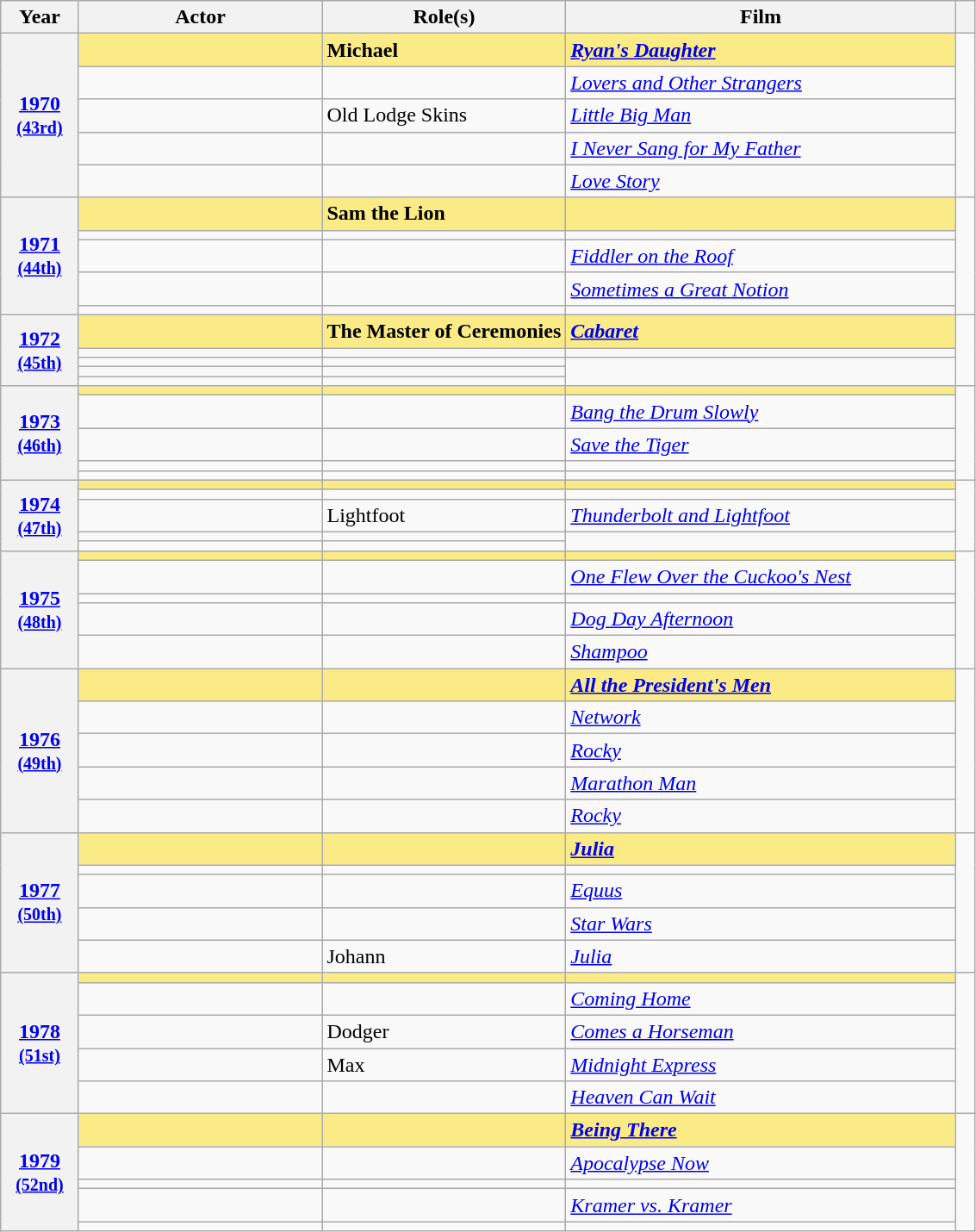<table class="wikitable sortable" style="text-align:left;">
<tr>
<th scope="col" style="width:8%;">Year</th>
<th scope="col" style="width:25%;">Actor</th>
<th scope="col" style="width:25%;">Role(s)</th>
<th scope="col" style="width:40%;">Film</th>
<th scope="col" style="width:2%;" class="unsortable"></th>
</tr>
<tr>
<th scope="row" rowspan=5 style="text-align:center"><a href='#'>1970</a> <br><small><a href='#'>(43rd)</a> </small></th>
<td style="background:#FAEB86"><strong> </strong></td>
<td style="background:#FAEB86"><strong>Michael</strong></td>
<td style="background:#FAEB86"><strong><em><a href='#'>Ryan's Daughter</a></em></strong></td>
<td rowspan=5></td>
</tr>
<tr>
<td></td>
<td></td>
<td><em><a href='#'>Lovers and Other Strangers</a></em></td>
</tr>
<tr>
<td></td>
<td>Old Lodge Skins</td>
<td><em><a href='#'>Little Big Man</a></em></td>
</tr>
<tr>
<td></td>
<td></td>
<td><em><a href='#'>I Never Sang for My Father</a></em></td>
</tr>
<tr>
<td></td>
<td></td>
<td><em><a href='#'>Love Story</a></em></td>
</tr>
<tr>
<th scope="row" rowspan=5 style="text-align:center"><a href='#'>1971</a> <br><small><a href='#'>(44th)</a> </small></th>
<td style="background:#FAEB86"><strong> </strong></td>
<td style="background:#FAEB86"><strong>Sam the Lion</strong></td>
<td style="background:#FAEB86"><strong><em></em></strong></td>
<td rowspan=5></td>
</tr>
<tr>
<td></td>
<td></td>
<td><em></em></td>
</tr>
<tr>
<td></td>
<td></td>
<td><em><a href='#'>Fiddler on the Roof</a></em></td>
</tr>
<tr>
<td></td>
<td></td>
<td><em><a href='#'>Sometimes a Great Notion</a></em></td>
</tr>
<tr>
<td></td>
<td></td>
<td><em></em></td>
</tr>
<tr>
<th scope="row" rowspan=5 style="text-align:center"><a href='#'>1972</a> <br><small><a href='#'>(45th)</a> </small></th>
<td style="background:#FAEB86"><strong> </strong></td>
<td style="background:#FAEB86"><strong>The Master of Ceremonies</strong></td>
<td style="background:#FAEB86"><strong><em><a href='#'>Cabaret</a></em></strong></td>
<td rowspan=5></td>
</tr>
<tr>
<td></td>
<td></td>
<td><em></em></td>
</tr>
<tr>
<td></td>
<td></td>
<td rowspan="3"><em></em></td>
</tr>
<tr>
<td></td>
<td></td>
</tr>
<tr>
<td></td>
<td></td>
</tr>
<tr>
<th scope="row" rowspan=5 style="text-align:center"><a href='#'>1973</a> <br><small><a href='#'>(46th)</a> </small></th>
<td style="background:#FAEB86"><strong> </strong></td>
<td style="background:#FAEB86"><strong></strong></td>
<td style="background:#FAEB86"><strong><em></em></strong></td>
<td rowspan=5></td>
</tr>
<tr>
<td></td>
<td></td>
<td><em><a href='#'>Bang the Drum Slowly</a></em></td>
</tr>
<tr>
<td></td>
<td></td>
<td><em><a href='#'>Save the Tiger</a></em></td>
</tr>
<tr>
<td></td>
<td></td>
<td><em></em></td>
</tr>
<tr>
<td></td>
<td></td>
<td><em></em></td>
</tr>
<tr>
<th scope="row" rowspan=5 style="text-align:center"><a href='#'>1974</a> <br><small><a href='#'>(47th)</a> </small></th>
<td style="background:#FAEB86"><strong> </strong></td>
<td style="background:#FAEB86"><strong></strong></td>
<td style="background:#FAEB86"><strong><em></em></strong></td>
<td rowspan=5></td>
</tr>
<tr>
<td></td>
<td></td>
<td><em></em></td>
</tr>
<tr>
<td></td>
<td>Lightfoot</td>
<td><em><a href='#'>Thunderbolt and Lightfoot</a></em></td>
</tr>
<tr>
<td></td>
<td></td>
<td rowspan="2"><em></em></td>
</tr>
<tr>
<td></td>
<td></td>
</tr>
<tr>
<th scope="row" rowspan=5 style="text-align:center"><a href='#'>1975</a> <br><small><a href='#'>(48th)</a> </small></th>
<td style="background:#FAEB86"><strong> </strong></td>
<td style="background:#FAEB86"><strong></strong></td>
<td style="background:#FAEB86"><strong><em></em></strong></td>
<td rowspan=5></td>
</tr>
<tr>
<td></td>
<td></td>
<td><em><a href='#'>One Flew Over the Cuckoo's Nest</a></em></td>
</tr>
<tr>
<td></td>
<td></td>
<td><em></em></td>
</tr>
<tr>
<td></td>
<td></td>
<td><em><a href='#'>Dog Day Afternoon</a></em></td>
</tr>
<tr>
<td></td>
<td></td>
<td><em><a href='#'>Shampoo</a></em></td>
</tr>
<tr>
<th scope="row" rowspan=5 style="text-align:center"><a href='#'>1976</a> <br><small><a href='#'>(49th)</a> </small></th>
<td style="background:#FAEB86"><strong> </strong></td>
<td style="background:#FAEB86"><strong></strong></td>
<td style="background:#FAEB86"><strong><em><a href='#'>All the President's Men</a></em></strong></td>
<td rowspan=5></td>
</tr>
<tr>
<td></td>
<td></td>
<td><em><a href='#'>Network</a></em></td>
</tr>
<tr>
<td></td>
<td></td>
<td><em><a href='#'>Rocky</a></em></td>
</tr>
<tr>
<td></td>
<td></td>
<td><em><a href='#'>Marathon Man</a></em></td>
</tr>
<tr>
<td></td>
<td></td>
<td><em><a href='#'>Rocky</a></em></td>
</tr>
<tr>
<th scope="row" rowspan=5 style="text-align:center"><a href='#'>1977</a> <br><small><a href='#'>(50th)</a> </small></th>
<td style="background:#FAEB86"><strong> </strong></td>
<td style="background:#FAEB86"><strong></strong></td>
<td style="background:#FAEB86"><strong><em><a href='#'>Julia</a></em></strong></td>
<td rowspan=5></td>
</tr>
<tr>
<td></td>
<td></td>
<td><em></em></td>
</tr>
<tr>
<td></td>
<td></td>
<td><em><a href='#'>Equus</a></em></td>
</tr>
<tr>
<td></td>
<td></td>
<td><em><a href='#'>Star Wars</a></em></td>
</tr>
<tr>
<td></td>
<td>Johann</td>
<td><em><a href='#'>Julia</a></em></td>
</tr>
<tr>
<th scope="row" rowspan=5 style="text-align:center"><a href='#'>1978</a> <br><small><a href='#'>(51st)</a> </small></th>
<td style="background:#FAEB86"><strong> </strong></td>
<td style="background:#FAEB86"><strong></strong></td>
<td style="background:#FAEB86"><strong><em></em></strong></td>
<td rowspan=5></td>
</tr>
<tr>
<td></td>
<td></td>
<td><em><a href='#'>Coming Home</a></em></td>
</tr>
<tr>
<td></td>
<td>Dodger</td>
<td><em><a href='#'>Comes a Horseman</a></em></td>
</tr>
<tr>
<td></td>
<td>Max</td>
<td><em><a href='#'>Midnight Express</a></em></td>
</tr>
<tr>
<td></td>
<td></td>
<td><em><a href='#'>Heaven Can Wait</a></em></td>
</tr>
<tr>
<th scope="row" rowspan=5 style="text-align:center"><a href='#'>1979</a> <br><small><a href='#'>(52nd)</a> </small></th>
<td style="background:#FAEB86"><strong> </strong></td>
<td style="background:#FAEB86"><strong></strong></td>
<td style="background:#FAEB86"><strong><em><a href='#'>Being There</a></em></strong></td>
<td rowspan=5></td>
</tr>
<tr>
<td></td>
<td></td>
<td><em><a href='#'>Apocalypse Now</a></em></td>
</tr>
<tr>
<td></td>
<td></td>
<td><em></em></td>
</tr>
<tr>
<td></td>
<td></td>
<td><em><a href='#'>Kramer vs. Kramer</a></em></td>
</tr>
<tr>
<td></td>
<td></td>
<td><em></em></td>
</tr>
</table>
